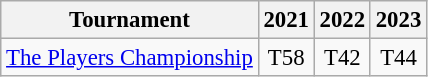<table class="wikitable" style="font-size:95%;text-align:center;">
<tr>
<th>Tournament</th>
<th>2021</th>
<th>2022</th>
<th>2023</th>
</tr>
<tr>
<td align=left><a href='#'>The Players Championship</a></td>
<td>T58</td>
<td>T42</td>
<td>T44</td>
</tr>
</table>
